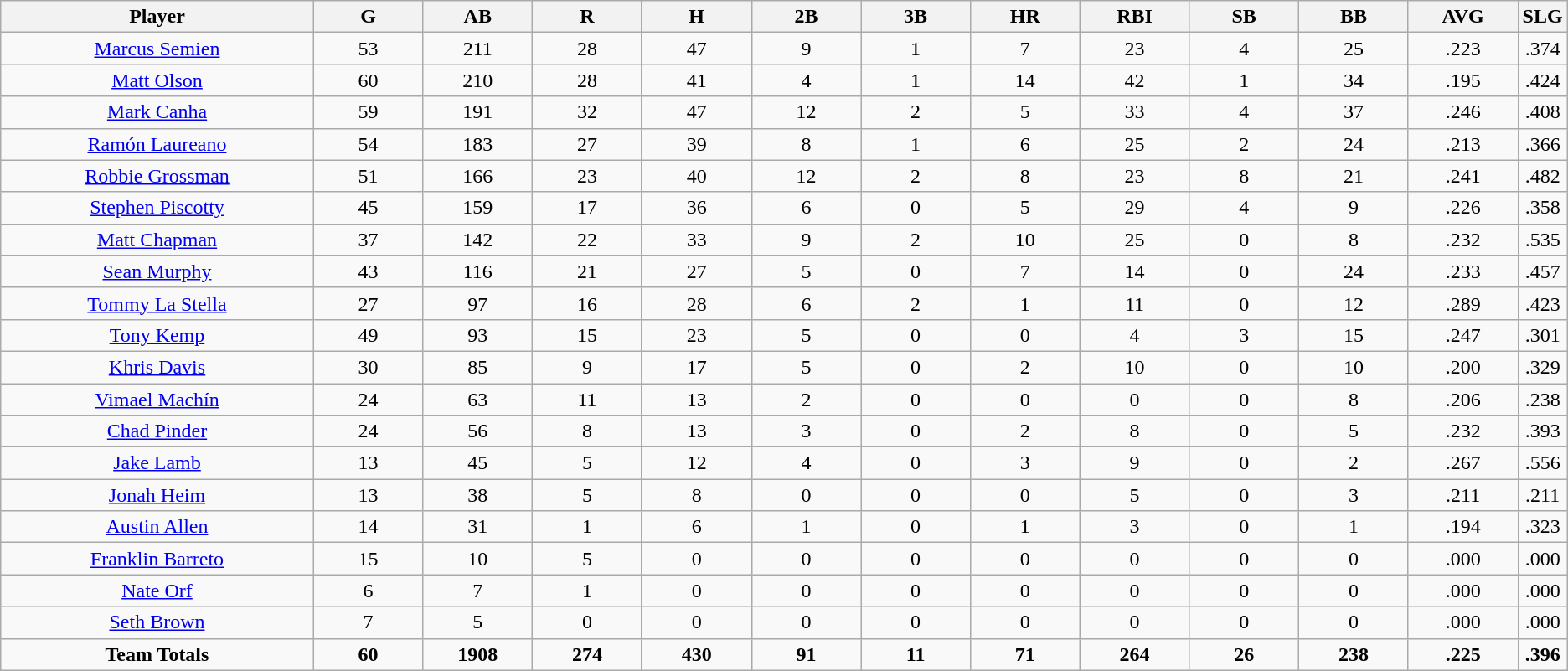<table class=wikitable style="text-align:center">
<tr>
<th bgcolor=#DDDDFF; width="20%">Player</th>
<th bgcolor=#DDDDFF; width="7%">G</th>
<th bgcolor=#DDDDFF; width="7%">AB</th>
<th bgcolor=#DDDDFF; width="7%">R</th>
<th bgcolor=#DDDDFF; width="7%">H</th>
<th bgcolor=#DDDDFF; width="7%">2B</th>
<th bgcolor=#DDDDFF; width="7%">3B</th>
<th bgcolor=#DDDDFF; width="7%">HR</th>
<th bgcolor=#DDDDFF; width="7%">RBI</th>
<th bgcolor=#DDDDFF; width="7%">SB</th>
<th bgcolor=#DDDDFF; width="7%">BB</th>
<th bgcolor=#DDDDFF; width="7%">AVG</th>
<th bgcolor=#DDDDFF; width="7%">SLG</th>
</tr>
<tr>
<td><a href='#'>Marcus Semien</a></td>
<td>53</td>
<td>211</td>
<td>28</td>
<td>47</td>
<td>9</td>
<td>1</td>
<td>7</td>
<td>23</td>
<td>4</td>
<td>25</td>
<td>.223</td>
<td>.374</td>
</tr>
<tr>
<td><a href='#'>Matt Olson</a></td>
<td>60</td>
<td>210</td>
<td>28</td>
<td>41</td>
<td>4</td>
<td>1</td>
<td>14</td>
<td>42</td>
<td>1</td>
<td>34</td>
<td>.195</td>
<td>.424</td>
</tr>
<tr>
<td><a href='#'>Mark Canha</a></td>
<td>59</td>
<td>191</td>
<td>32</td>
<td>47</td>
<td>12</td>
<td>2</td>
<td>5</td>
<td>33</td>
<td>4</td>
<td>37</td>
<td>.246</td>
<td>.408</td>
</tr>
<tr>
<td><a href='#'>Ramón Laureano</a></td>
<td>54</td>
<td>183</td>
<td>27</td>
<td>39</td>
<td>8</td>
<td>1</td>
<td>6</td>
<td>25</td>
<td>2</td>
<td>24</td>
<td>.213</td>
<td>.366</td>
</tr>
<tr>
<td><a href='#'>Robbie Grossman</a></td>
<td>51</td>
<td>166</td>
<td>23</td>
<td>40</td>
<td>12</td>
<td>2</td>
<td>8</td>
<td>23</td>
<td>8</td>
<td>21</td>
<td>.241</td>
<td>.482</td>
</tr>
<tr>
<td><a href='#'>Stephen Piscotty</a></td>
<td>45</td>
<td>159</td>
<td>17</td>
<td>36</td>
<td>6</td>
<td>0</td>
<td>5</td>
<td>29</td>
<td>4</td>
<td>9</td>
<td>.226</td>
<td>.358</td>
</tr>
<tr>
<td><a href='#'>Matt Chapman</a></td>
<td>37</td>
<td>142</td>
<td>22</td>
<td>33</td>
<td>9</td>
<td>2</td>
<td>10</td>
<td>25</td>
<td>0</td>
<td>8</td>
<td>.232</td>
<td>.535</td>
</tr>
<tr>
<td><a href='#'>Sean Murphy</a></td>
<td>43</td>
<td>116</td>
<td>21</td>
<td>27</td>
<td>5</td>
<td>0</td>
<td>7</td>
<td>14</td>
<td>0</td>
<td>24</td>
<td>.233</td>
<td>.457</td>
</tr>
<tr>
<td><a href='#'>Tommy La Stella</a></td>
<td>27</td>
<td>97</td>
<td>16</td>
<td>28</td>
<td>6</td>
<td>2</td>
<td>1</td>
<td>11</td>
<td>0</td>
<td>12</td>
<td>.289</td>
<td>.423</td>
</tr>
<tr>
<td><a href='#'>Tony Kemp</a></td>
<td>49</td>
<td>93</td>
<td>15</td>
<td>23</td>
<td>5</td>
<td>0</td>
<td>0</td>
<td>4</td>
<td>3</td>
<td>15</td>
<td>.247</td>
<td>.301</td>
</tr>
<tr>
<td><a href='#'>Khris Davis</a></td>
<td>30</td>
<td>85</td>
<td>9</td>
<td>17</td>
<td>5</td>
<td>0</td>
<td>2</td>
<td>10</td>
<td>0</td>
<td>10</td>
<td>.200</td>
<td>.329</td>
</tr>
<tr>
<td><a href='#'>Vimael Machín</a></td>
<td>24</td>
<td>63</td>
<td>11</td>
<td>13</td>
<td>2</td>
<td>0</td>
<td>0</td>
<td>0</td>
<td>0</td>
<td>8</td>
<td>.206</td>
<td>.238</td>
</tr>
<tr>
<td><a href='#'>Chad Pinder</a></td>
<td>24</td>
<td>56</td>
<td>8</td>
<td>13</td>
<td>3</td>
<td>0</td>
<td>2</td>
<td>8</td>
<td>0</td>
<td>5</td>
<td>.232</td>
<td>.393</td>
</tr>
<tr>
<td><a href='#'>Jake Lamb</a></td>
<td>13</td>
<td>45</td>
<td>5</td>
<td>12</td>
<td>4</td>
<td>0</td>
<td>3</td>
<td>9</td>
<td>0</td>
<td>2</td>
<td>.267</td>
<td>.556</td>
</tr>
<tr>
<td><a href='#'>Jonah Heim</a></td>
<td>13</td>
<td>38</td>
<td>5</td>
<td>8</td>
<td>0</td>
<td>0</td>
<td>0</td>
<td>5</td>
<td>0</td>
<td>3</td>
<td>.211</td>
<td>.211</td>
</tr>
<tr>
<td><a href='#'>Austin Allen</a></td>
<td>14</td>
<td>31</td>
<td>1</td>
<td>6</td>
<td>1</td>
<td>0</td>
<td>1</td>
<td>3</td>
<td>0</td>
<td>1</td>
<td>.194</td>
<td>.323</td>
</tr>
<tr>
<td><a href='#'>Franklin Barreto</a></td>
<td>15</td>
<td>10</td>
<td>5</td>
<td>0</td>
<td>0</td>
<td>0</td>
<td>0</td>
<td>0</td>
<td>0</td>
<td>0</td>
<td>.000</td>
<td>.000</td>
</tr>
<tr>
<td><a href='#'>Nate Orf</a></td>
<td>6</td>
<td>7</td>
<td>1</td>
<td>0</td>
<td>0</td>
<td>0</td>
<td>0</td>
<td>0</td>
<td>0</td>
<td>0</td>
<td>.000</td>
<td>.000</td>
</tr>
<tr>
<td><a href='#'>Seth Brown</a></td>
<td>7</td>
<td>5</td>
<td>0</td>
<td>0</td>
<td>0</td>
<td>0</td>
<td>0</td>
<td>0</td>
<td>0</td>
<td>0</td>
<td>.000</td>
<td>.000</td>
</tr>
<tr>
<td><strong>Team Totals</strong></td>
<td><strong>60</strong></td>
<td><strong>1908</strong></td>
<td><strong>274</strong></td>
<td><strong>430</strong></td>
<td><strong>91</strong></td>
<td><strong>11</strong></td>
<td><strong>71</strong></td>
<td><strong>264</strong></td>
<td><strong>26</strong></td>
<td><strong>238</strong></td>
<td><strong>.225</strong></td>
<td><strong>.396</strong></td>
</tr>
</table>
